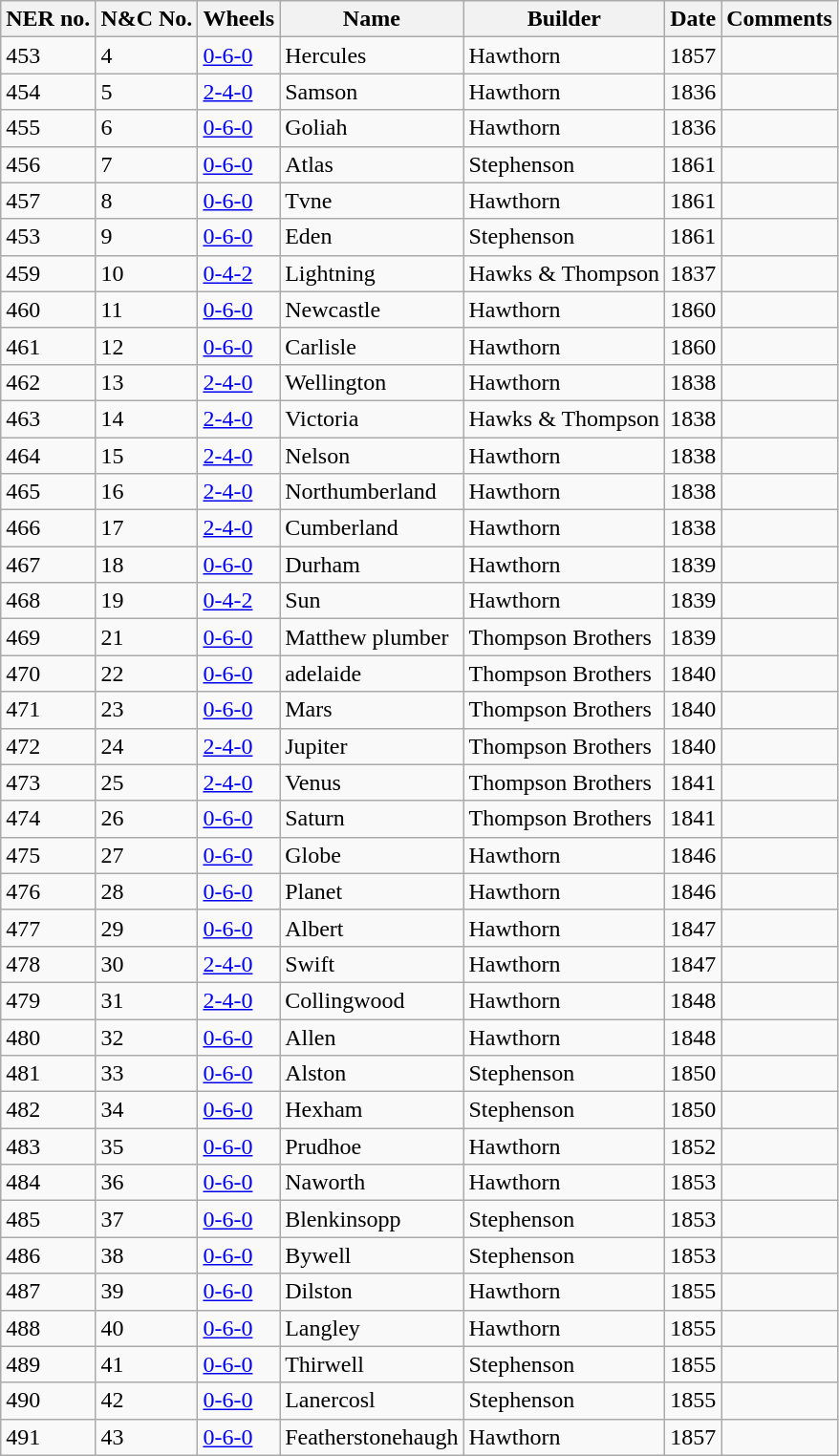<table class="wikitable">
<tr>
<th>NER no.</th>
<th>N&C No.</th>
<th>Wheels</th>
<th>Name</th>
<th>Builder</th>
<th>Date</th>
<th>Comments</th>
</tr>
<tr>
<td>453</td>
<td>4</td>
<td><a href='#'>0-6-0</a></td>
<td>Hercules</td>
<td>Hawthorn</td>
<td>1857</td>
<td></td>
</tr>
<tr>
<td>454</td>
<td>5</td>
<td><a href='#'>2-4-0</a></td>
<td>Samson</td>
<td>Hawthorn</td>
<td>1836</td>
<td></td>
</tr>
<tr>
<td>455</td>
<td>6</td>
<td><a href='#'>0-6-0</a></td>
<td>Goliah</td>
<td>Hawthorn</td>
<td>1836</td>
<td></td>
</tr>
<tr>
<td>456</td>
<td>7</td>
<td><a href='#'>0-6-0</a></td>
<td>Atlas</td>
<td>Stephenson</td>
<td>1861</td>
<td></td>
</tr>
<tr>
<td>457</td>
<td>8</td>
<td><a href='#'>0-6-0</a></td>
<td>Tvne</td>
<td>Hawthorn</td>
<td>1861</td>
<td></td>
</tr>
<tr>
<td>453</td>
<td>9</td>
<td><a href='#'>0-6-0</a></td>
<td>Eden</td>
<td>Stephenson</td>
<td>1861</td>
<td></td>
</tr>
<tr>
<td>459</td>
<td>10</td>
<td><a href='#'>0-4-2</a></td>
<td>Lightning</td>
<td>Hawks & Thompson</td>
<td>1837</td>
<td></td>
</tr>
<tr>
<td>460</td>
<td>11</td>
<td><a href='#'>0-6-0</a></td>
<td>Newcastle</td>
<td>Hawthorn</td>
<td>1860</td>
<td></td>
</tr>
<tr>
<td>461</td>
<td>12</td>
<td><a href='#'>0-6-0</a></td>
<td>Carlisle</td>
<td>Hawthorn</td>
<td>1860</td>
<td></td>
</tr>
<tr>
<td>462</td>
<td>13</td>
<td><a href='#'>2-4-0</a></td>
<td>Wellington</td>
<td>Hawthorn</td>
<td>1838</td>
<td></td>
</tr>
<tr>
<td>463</td>
<td>14</td>
<td><a href='#'>2-4-0</a></td>
<td>Victoria</td>
<td>Hawks & Thompson</td>
<td>1838</td>
<td></td>
</tr>
<tr>
<td>464</td>
<td>15</td>
<td><a href='#'>2-4-0</a></td>
<td>Nelson</td>
<td>Hawthorn</td>
<td>1838</td>
<td></td>
</tr>
<tr>
<td>465</td>
<td>16</td>
<td><a href='#'>2-4-0</a></td>
<td>Northumberland</td>
<td>Hawthorn</td>
<td>1838</td>
<td></td>
</tr>
<tr>
<td>466</td>
<td>17</td>
<td><a href='#'>2-4-0</a></td>
<td>Cumberland</td>
<td>Hawthorn</td>
<td>1838</td>
<td></td>
</tr>
<tr>
<td>467</td>
<td>18</td>
<td><a href='#'>0-6-0</a></td>
<td>Durham</td>
<td>Hawthorn</td>
<td>1839</td>
<td></td>
</tr>
<tr>
<td>468</td>
<td>19</td>
<td><a href='#'>0-4-2</a></td>
<td>Sun</td>
<td>Hawthorn</td>
<td>1839</td>
<td></td>
</tr>
<tr>
<td>469</td>
<td>21</td>
<td><a href='#'>0-6-0</a></td>
<td>Matthew plumber</td>
<td>Thompson Brothers</td>
<td>1839</td>
<td></td>
</tr>
<tr>
<td>470</td>
<td>22</td>
<td><a href='#'>0-6-0</a></td>
<td>adelaide</td>
<td>Thompson Brothers</td>
<td>1840</td>
<td></td>
</tr>
<tr>
<td>471</td>
<td>23</td>
<td><a href='#'>0-6-0</a></td>
<td>Mars</td>
<td>Thompson Brothers</td>
<td>1840</td>
<td></td>
</tr>
<tr>
<td>472</td>
<td>24</td>
<td><a href='#'>2-4-0</a></td>
<td>Jupiter</td>
<td>Thompson Brothers</td>
<td>1840</td>
<td></td>
</tr>
<tr>
<td>473</td>
<td>25</td>
<td><a href='#'>2-4-0</a></td>
<td>Venus</td>
<td>Thompson Brothers</td>
<td>1841</td>
<td></td>
</tr>
<tr>
<td>474</td>
<td>26</td>
<td><a href='#'>0-6-0</a></td>
<td>Saturn</td>
<td>Thompson Brothers</td>
<td>1841</td>
<td></td>
</tr>
<tr>
<td>475</td>
<td>27</td>
<td><a href='#'>0-6-0</a></td>
<td>Globe</td>
<td>Hawthorn</td>
<td>1846</td>
<td></td>
</tr>
<tr>
<td>476</td>
<td>28</td>
<td><a href='#'>0-6-0</a></td>
<td>Planet</td>
<td>Hawthorn</td>
<td>1846</td>
<td></td>
</tr>
<tr>
<td>477</td>
<td>29</td>
<td><a href='#'>0-6-0</a></td>
<td>Albert</td>
<td>Hawthorn</td>
<td>1847</td>
<td></td>
</tr>
<tr>
<td>478</td>
<td>30</td>
<td><a href='#'>2-4-0</a></td>
<td>Swift</td>
<td>Hawthorn</td>
<td>1847</td>
<td></td>
</tr>
<tr>
<td>479</td>
<td>31</td>
<td><a href='#'>2-4-0</a></td>
<td>Collingwood</td>
<td>Hawthorn</td>
<td>1848</td>
<td></td>
</tr>
<tr>
<td>480</td>
<td>32</td>
<td><a href='#'>0-6-0</a></td>
<td>Allen</td>
<td>Hawthorn</td>
<td>1848</td>
<td></td>
</tr>
<tr>
<td>481</td>
<td>33</td>
<td><a href='#'>0-6-0</a></td>
<td>Alston</td>
<td>Stephenson</td>
<td>1850</td>
<td></td>
</tr>
<tr>
<td>482</td>
<td>34</td>
<td><a href='#'>0-6-0</a></td>
<td>Hexham</td>
<td>Stephenson</td>
<td>1850</td>
<td></td>
</tr>
<tr>
<td>483</td>
<td>35</td>
<td><a href='#'>0-6-0</a></td>
<td>Prudhoe</td>
<td>Hawthorn</td>
<td>1852</td>
<td></td>
</tr>
<tr>
<td>484</td>
<td>36</td>
<td><a href='#'>0-6-0</a></td>
<td>Naworth</td>
<td>Hawthorn</td>
<td>1853</td>
<td></td>
</tr>
<tr>
<td>485</td>
<td>37</td>
<td><a href='#'>0-6-0</a></td>
<td>Blenkinsopp</td>
<td>Stephenson</td>
<td>1853</td>
<td></td>
</tr>
<tr>
<td>486</td>
<td>38</td>
<td><a href='#'>0-6-0</a></td>
<td>Bywell</td>
<td>Stephenson</td>
<td>1853</td>
<td></td>
</tr>
<tr>
<td>487</td>
<td>39</td>
<td><a href='#'>0-6-0</a></td>
<td>Dilston</td>
<td>Hawthorn</td>
<td>1855</td>
<td></td>
</tr>
<tr>
<td>488</td>
<td>40</td>
<td><a href='#'>0-6-0</a></td>
<td>Langley</td>
<td>Hawthorn</td>
<td>1855</td>
<td></td>
</tr>
<tr>
<td>489</td>
<td>41</td>
<td><a href='#'>0-6-0</a></td>
<td>Thirwell</td>
<td>Stephenson</td>
<td>1855</td>
<td></td>
</tr>
<tr>
<td>490</td>
<td>42</td>
<td><a href='#'>0-6-0</a></td>
<td>Lanercosl</td>
<td>Stephenson</td>
<td>1855</td>
<td></td>
</tr>
<tr>
<td>491</td>
<td>43</td>
<td><a href='#'>0-6-0</a></td>
<td>Featherstonehaugh</td>
<td>Hawthorn</td>
<td>1857</td>
<td></td>
</tr>
</table>
